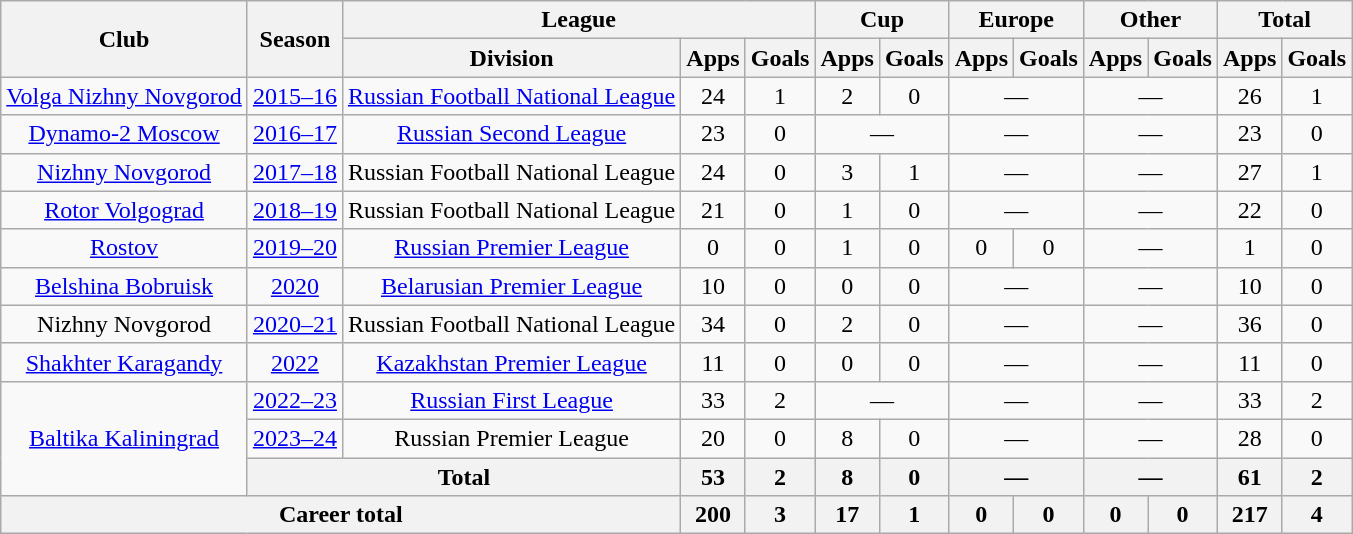<table class="wikitable" style="text-align:center">
<tr>
<th rowspan=2>Club</th>
<th rowspan=2>Season</th>
<th colspan=3>League</th>
<th colspan=2>Cup</th>
<th colspan=2>Europe</th>
<th colspan=2>Other</th>
<th colspan=2>Total</th>
</tr>
<tr>
<th>Division</th>
<th>Apps</th>
<th>Goals</th>
<th>Apps</th>
<th>Goals</th>
<th>Apps</th>
<th>Goals</th>
<th>Apps</th>
<th>Goals</th>
<th>Apps</th>
<th>Goals</th>
</tr>
<tr>
<td><a href='#'>Volga Nizhny Novgorod</a></td>
<td><a href='#'>2015–16</a></td>
<td><a href='#'>Russian Football National League</a></td>
<td>24</td>
<td>1</td>
<td>2</td>
<td>0</td>
<td colspan="2">—</td>
<td colspan="2">—</td>
<td>26</td>
<td>1</td>
</tr>
<tr>
<td><a href='#'>Dynamo-2 Moscow</a></td>
<td><a href='#'>2016–17</a></td>
<td><a href='#'>Russian Second League</a></td>
<td>23</td>
<td>0</td>
<td colspan="2">—</td>
<td colspan="2">—</td>
<td colspan="2">—</td>
<td>23</td>
<td>0</td>
</tr>
<tr>
<td><a href='#'>Nizhny Novgorod</a></td>
<td><a href='#'>2017–18</a></td>
<td>Russian Football National League</td>
<td>24</td>
<td>0</td>
<td>3</td>
<td>1</td>
<td colspan="2">—</td>
<td colspan="2">—</td>
<td>27</td>
<td>1</td>
</tr>
<tr>
<td><a href='#'>Rotor Volgograd</a></td>
<td><a href='#'>2018–19</a></td>
<td>Russian Football National League</td>
<td>21</td>
<td>0</td>
<td>1</td>
<td>0</td>
<td colspan="2">—</td>
<td colspan="2">—</td>
<td>22</td>
<td>0</td>
</tr>
<tr>
<td><a href='#'>Rostov</a></td>
<td><a href='#'>2019–20</a></td>
<td><a href='#'>Russian Premier League</a></td>
<td>0</td>
<td>0</td>
<td>1</td>
<td>0</td>
<td>0</td>
<td>0</td>
<td colspan="2">—</td>
<td>1</td>
<td>0</td>
</tr>
<tr>
<td><a href='#'>Belshina Bobruisk</a></td>
<td><a href='#'>2020</a></td>
<td><a href='#'>Belarusian Premier League</a></td>
<td>10</td>
<td>0</td>
<td>0</td>
<td>0</td>
<td colspan="2">—</td>
<td colspan="2">—</td>
<td>10</td>
<td>0</td>
</tr>
<tr>
<td>Nizhny Novgorod</td>
<td><a href='#'>2020–21</a></td>
<td>Russian Football National League</td>
<td>34</td>
<td>0</td>
<td>2</td>
<td>0</td>
<td colspan="2">—</td>
<td colspan="2">—</td>
<td>36</td>
<td>0</td>
</tr>
<tr>
<td><a href='#'>Shakhter Karagandy</a></td>
<td><a href='#'>2022</a></td>
<td><a href='#'>Kazakhstan Premier League</a></td>
<td>11</td>
<td>0</td>
<td>0</td>
<td>0</td>
<td colspan="2">—</td>
<td colspan="2">—</td>
<td>11</td>
<td>0</td>
</tr>
<tr>
<td rowspan="3"><a href='#'>Baltika Kaliningrad</a></td>
<td><a href='#'>2022–23</a></td>
<td><a href='#'>Russian First League</a></td>
<td>33</td>
<td>2</td>
<td colspan="2">—</td>
<td colspan="2">—</td>
<td colspan="2">—</td>
<td>33</td>
<td>2</td>
</tr>
<tr>
<td><a href='#'>2023–24</a></td>
<td>Russian Premier League</td>
<td>20</td>
<td>0</td>
<td>8</td>
<td>0</td>
<td colspan="2">—</td>
<td colspan="2">—</td>
<td>28</td>
<td>0</td>
</tr>
<tr>
<th colspan="2">Total</th>
<th>53</th>
<th>2</th>
<th>8</th>
<th>0</th>
<th colspan="2">—</th>
<th colspan="2">—</th>
<th>61</th>
<th>2</th>
</tr>
<tr>
<th colspan="3">Career total</th>
<th>200</th>
<th>3</th>
<th>17</th>
<th>1</th>
<th>0</th>
<th>0</th>
<th>0</th>
<th>0</th>
<th>217</th>
<th>4</th>
</tr>
</table>
